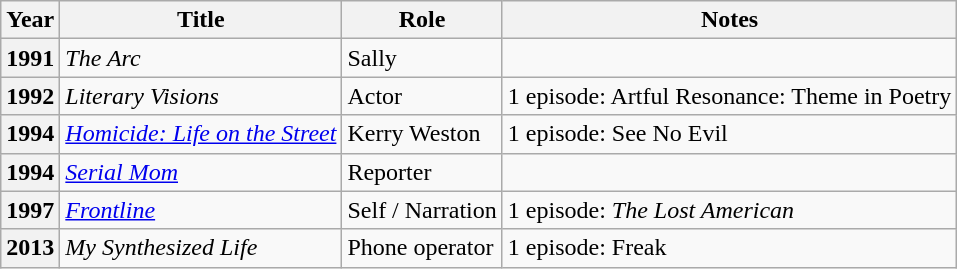<table class="wikitable sortable mw-collapsible">
<tr>
<th>Year</th>
<th>Title</th>
<th>Role</th>
<th>Notes</th>
</tr>
<tr>
<th>1991</th>
<td><em>The Arc</em></td>
<td>Sally</td>
<td></td>
</tr>
<tr>
<th>1992</th>
<td><em>Literary Visions</em></td>
<td>Actor</td>
<td>1 episode: Artful Resonance: Theme in Poetry</td>
</tr>
<tr>
<th>1994</th>
<td><em><a href='#'>Homicide: Life on the Street</a></em></td>
<td>Kerry Weston</td>
<td>1 episode: See No Evil</td>
</tr>
<tr>
<th>1994</th>
<td><em><a href='#'>Serial Mom</a></em></td>
<td>Reporter</td>
<td></td>
</tr>
<tr>
<th>1997</th>
<td><em><a href='#'>Frontline</a></em></td>
<td>Self / Narration</td>
<td>1 episode: <em>The Lost American</em></td>
</tr>
<tr>
<th>2013</th>
<td><em>My Synthesized Life</em></td>
<td>Phone operator</td>
<td>1 episode: Freak</td>
</tr>
</table>
